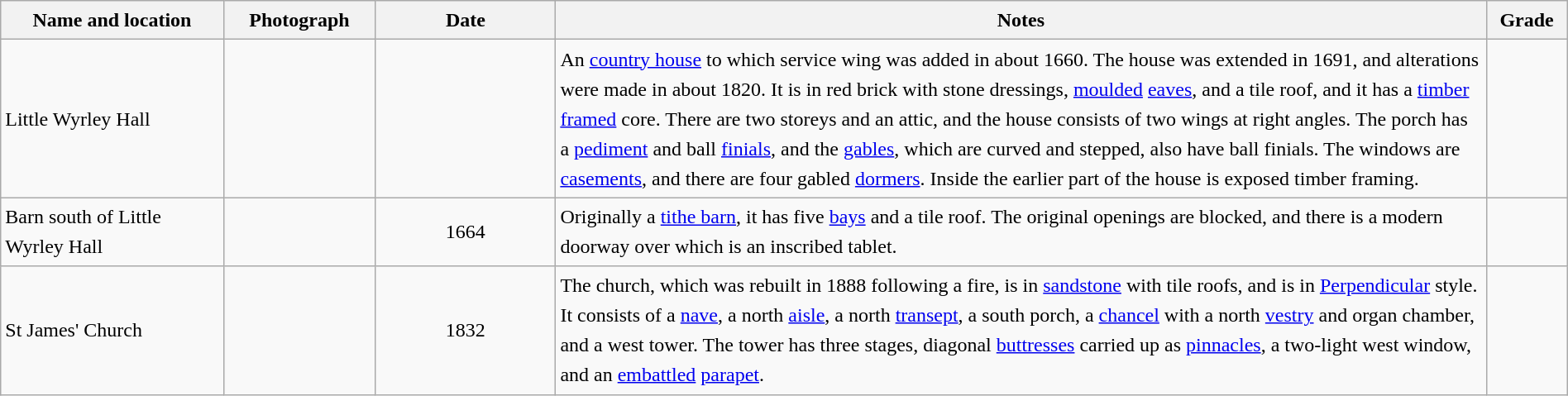<table class="wikitable sortable plainrowheaders" style="width:100%; border:0; text-align:left; line-height:150%;">
<tr>
<th scope="col"  style="width:150px">Name and location</th>
<th scope="col"  style="width:100px" class="unsortable">Photograph</th>
<th scope="col"  style="width:120px">Date</th>
<th scope="col"  style="width:650px" class="unsortable">Notes</th>
<th scope="col"  style="width:50px">Grade</th>
</tr>
<tr>
<td>Little Wyrley Hall<br><small></small></td>
<td></td>
<td align="center"></td>
<td>An <a href='#'>country house</a> to which service wing was added in about 1660.  The house was extended in 1691, and alterations were made in about 1820.  It is in red brick with stone dressings, <a href='#'>moulded</a> <a href='#'>eaves</a>, and a tile roof, and it has a <a href='#'>timber framed</a> core.  There are two storeys and an attic, and the house consists of two wings at right angles.  The porch has a <a href='#'>pediment</a> and ball <a href='#'>finials</a>, and the <a href='#'>gables</a>, which are curved and stepped, also have ball finials.  The windows are <a href='#'>casements</a>, and there are four gabled <a href='#'>dormers</a>.  Inside the earlier part of the house is exposed timber framing.</td>
<td align="center" ></td>
</tr>
<tr>
<td>Barn south of Little Wyrley Hall<br><small></small></td>
<td></td>
<td align="center">1664</td>
<td>Originally a <a href='#'>tithe barn</a>, it has five <a href='#'>bays</a> and a tile roof.  The original openings are blocked, and there is a modern doorway over which is an inscribed tablet.</td>
<td align="center" ></td>
</tr>
<tr>
<td>St James' Church<br><small></small></td>
<td></td>
<td align="center">1832</td>
<td>The church, which was rebuilt in 1888 following a fire, is in <a href='#'>sandstone</a> with tile roofs, and is in <a href='#'>Perpendicular</a> style.  It consists of a <a href='#'>nave</a>, a north <a href='#'>aisle</a>, a north <a href='#'>transept</a>, a south porch, a <a href='#'>chancel</a> with a north <a href='#'>vestry</a> and organ chamber, and a west tower.  The tower has three stages, diagonal <a href='#'>buttresses</a> carried up as <a href='#'>pinnacles</a>, a two-light west window, and an <a href='#'>embattled</a> <a href='#'>parapet</a>.</td>
<td align="center" ></td>
</tr>
<tr>
</tr>
</table>
